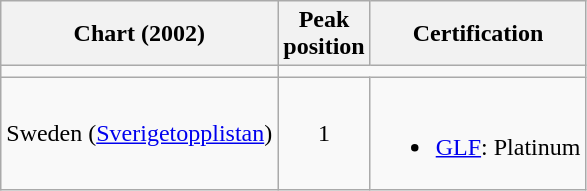<table class="wikitable plainrowheaders">
<tr>
<th>Chart (2002)</th>
<th>Peak<br>position</th>
<th>Certification</th>
</tr>
<tr>
<td></td>
</tr>
<tr>
<td>Sweden (<a href='#'>Sverigetopplistan</a>)</td>
<td align="center">1</td>
<td><br><ul><li><a href='#'>GLF</a>: Platinum</li></ul></td>
</tr>
</table>
